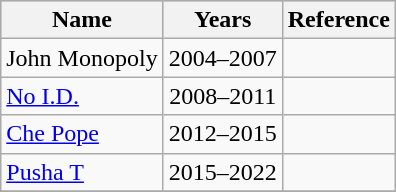<table class="wikitable">
<tr style="background:#ccc;">
<th>Name</th>
<th>Years</th>
<th>Reference</th>
</tr>
<tr>
<td>John Monopoly</td>
<td style="text-align:center;">2004–2007</td>
<td style="text-align:center;"></td>
</tr>
<tr>
<td><a href='#'>No I.D.</a></td>
<td style="text-align:center;">2008–2011</td>
<td style="text-align:center;"></td>
</tr>
<tr>
<td><a href='#'>Che Pope</a></td>
<td style="text-align:center;">2012–2015</td>
<td style="text-align:center;"></td>
</tr>
<tr>
<td><a href='#'>Pusha T</a></td>
<td style="text-align:center;">2015–2022</td>
<td style="text-align:center;"></td>
</tr>
<tr>
</tr>
</table>
